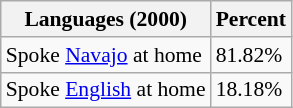<table class="wikitable sortable collapsible" style="font-size: 90%;">
<tr>
<th>Languages (2000) </th>
<th>Percent</th>
</tr>
<tr>
<td>Spoke <a href='#'>Navajo</a> at home</td>
<td>81.82%</td>
</tr>
<tr>
<td>Spoke <a href='#'>English</a> at home</td>
<td>18.18%</td>
</tr>
</table>
